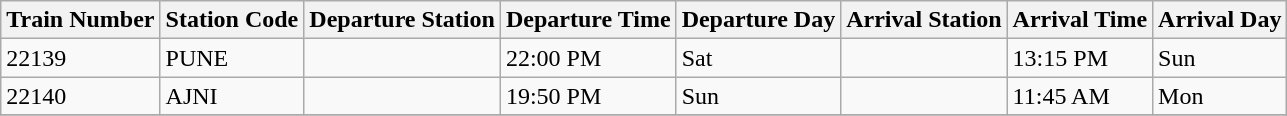<table class="wikitable">
<tr>
<th>Train Number</th>
<th>Station Code</th>
<th>Departure Station</th>
<th>Departure Time</th>
<th>Departure Day</th>
<th>Arrival Station</th>
<th>Arrival Time</th>
<th>Arrival Day</th>
</tr>
<tr>
<td>22139</td>
<td>PUNE</td>
<td></td>
<td>22:00 PM</td>
<td>Sat</td>
<td></td>
<td>13:15 PM</td>
<td>Sun</td>
</tr>
<tr>
<td>22140</td>
<td>AJNI</td>
<td></td>
<td>19:50 PM</td>
<td>Sun</td>
<td></td>
<td>11:45 AM</td>
<td>Mon</td>
</tr>
<tr>
</tr>
</table>
